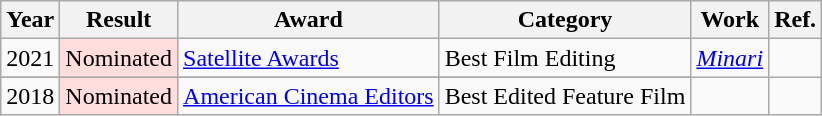<table class="wikitable">
<tr>
<th>Year</th>
<th>Result</th>
<th>Award</th>
<th>Category</th>
<th>Work</th>
<th>Ref.</th>
</tr>
<tr>
<td rowspan="1">2021</td>
<td style="background: #ffdddd">Nominated</td>
<td><a href='#'>Satellite Awards</a></td>
<td>Best Film Editing</td>
<td rowspan="2"><em><a href='#'>Minari</a></em></td>
<td></td>
</tr>
<tr>
</tr>
<tr>
<td rowspan="1">2018</td>
<td style="background: #ffdddd">Nominated</td>
<td><a href='#'>American Cinema Editors</a></td>
<td>Best Edited Feature Film</td>
<td></td>
</tr>
</table>
